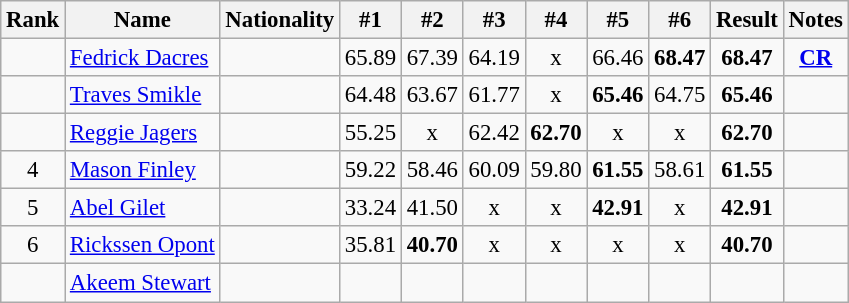<table class="wikitable sortable" style="text-align:center;font-size:95%">
<tr>
<th>Rank</th>
<th>Name</th>
<th>Nationality</th>
<th>#1</th>
<th>#2</th>
<th>#3</th>
<th>#4</th>
<th>#5</th>
<th>#6</th>
<th>Result</th>
<th>Notes</th>
</tr>
<tr>
<td></td>
<td align=left><a href='#'>Fedrick Dacres</a></td>
<td align=left></td>
<td>65.89</td>
<td>67.39</td>
<td>64.19</td>
<td>x</td>
<td>66.46</td>
<td><strong>68.47</strong></td>
<td><strong>68.47</strong></td>
<td><strong><a href='#'>CR</a></strong></td>
</tr>
<tr>
<td></td>
<td align=left><a href='#'>Traves Smikle</a></td>
<td align=left></td>
<td>64.48</td>
<td>63.67</td>
<td>61.77</td>
<td>x</td>
<td><strong>65.46</strong></td>
<td>64.75</td>
<td><strong>65.46</strong></td>
<td></td>
</tr>
<tr>
<td></td>
<td align=left><a href='#'>Reggie Jagers</a></td>
<td align=left></td>
<td>55.25</td>
<td>x</td>
<td>62.42</td>
<td><strong>62.70</strong></td>
<td>x</td>
<td>x</td>
<td><strong>62.70</strong></td>
<td></td>
</tr>
<tr>
<td>4</td>
<td align=left><a href='#'>Mason Finley</a></td>
<td align=left></td>
<td>59.22</td>
<td>58.46</td>
<td>60.09</td>
<td>59.80</td>
<td><strong>61.55</strong></td>
<td>58.61</td>
<td><strong>61.55</strong></td>
<td></td>
</tr>
<tr>
<td>5</td>
<td align=left><a href='#'>Abel Gilet</a></td>
<td align=left></td>
<td>33.24</td>
<td>41.50</td>
<td>x</td>
<td>x</td>
<td><strong>42.91</strong></td>
<td>x</td>
<td><strong>42.91</strong></td>
<td></td>
</tr>
<tr>
<td>6</td>
<td align=left><a href='#'>Rickssen Opont</a></td>
<td align=left></td>
<td>35.81</td>
<td><strong>40.70</strong></td>
<td>x</td>
<td>x</td>
<td>x</td>
<td>x</td>
<td><strong>40.70</strong></td>
<td></td>
</tr>
<tr>
<td></td>
<td align=left><a href='#'>Akeem Stewart</a></td>
<td align=left></td>
<td></td>
<td></td>
<td></td>
<td></td>
<td></td>
<td></td>
<td><strong></strong></td>
<td></td>
</tr>
</table>
